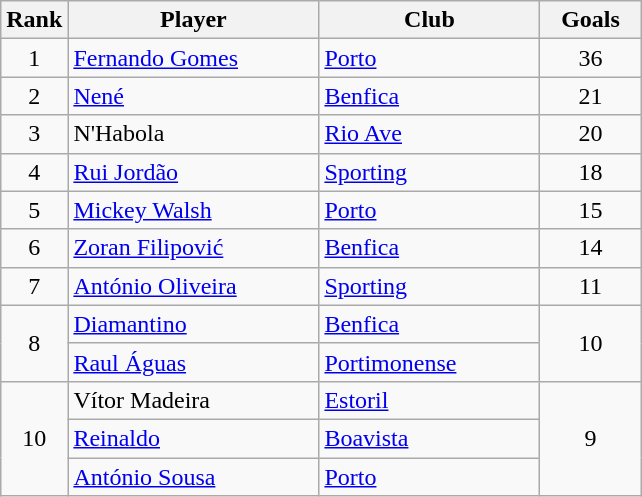<table class="wikitable" style="margin-right: 0;">
<tr text-align:center;">
<th style="width:35px;">Rank</th>
<th style="width:160px;">Player</th>
<th style="width:140px;">Club</th>
<th style="width:60px;">Goals</th>
</tr>
<tr>
<td style="text-align:center;">1</td>
<td> <a href='#'>Fernando Gomes</a></td>
<td><a href='#'>Porto</a></td>
<td style="text-align:center;">36</td>
</tr>
<tr>
<td style="text-align:center;">2</td>
<td> <a href='#'>Nené</a></td>
<td><a href='#'>Benfica</a></td>
<td style="text-align:center;">21</td>
</tr>
<tr>
<td style="text-align:center;">3</td>
<td> N'Habola</td>
<td><a href='#'>Rio Ave</a></td>
<td style="text-align:center;">20</td>
</tr>
<tr>
<td style="text-align:center;">4</td>
<td> <a href='#'>Rui Jordão</a></td>
<td><a href='#'>Sporting</a></td>
<td style="text-align:center;">18</td>
</tr>
<tr>
<td style="text-align:center;">5</td>
<td> <a href='#'>Mickey Walsh</a></td>
<td><a href='#'>Porto</a></td>
<td style="text-align:center;">15</td>
</tr>
<tr>
<td style="text-align:center;">6</td>
<td> <a href='#'>Zoran Filipović</a></td>
<td><a href='#'>Benfica</a></td>
<td style="text-align:center;">14</td>
</tr>
<tr>
<td style="text-align:center;">7</td>
<td> <a href='#'>António Oliveira</a></td>
<td><a href='#'>Sporting</a></td>
<td style="text-align:center;">11</td>
</tr>
<tr>
<td rowspan="2" style="text-align:center;">8</td>
<td> <a href='#'>Diamantino</a></td>
<td><a href='#'>Benfica</a></td>
<td rowspan="2" style="text-align:center;">10</td>
</tr>
<tr>
<td> <a href='#'>Raul Águas</a></td>
<td><a href='#'>Portimonense</a></td>
</tr>
<tr>
<td rowspan="3" style="text-align:center;">10</td>
<td> Vítor Madeira</td>
<td><a href='#'>Estoril</a></td>
<td rowspan="3" style="text-align:center;">9</td>
</tr>
<tr>
<td> <a href='#'>Reinaldo</a></td>
<td><a href='#'>Boavista</a></td>
</tr>
<tr>
<td> <a href='#'>António Sousa</a></td>
<td><a href='#'>Porto</a></td>
</tr>
</table>
